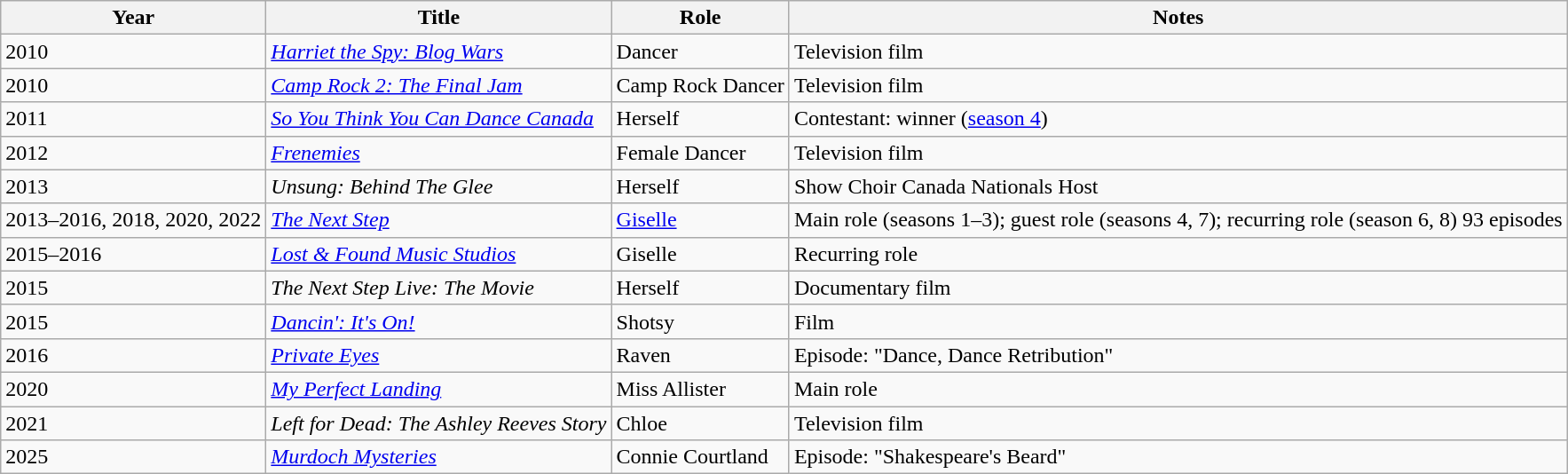<table class="wikitable sortable">
<tr>
<th>Year</th>
<th>Title</th>
<th>Role</th>
<th class="unsortable">Notes</th>
</tr>
<tr>
<td>2010</td>
<td><em><a href='#'>Harriet the Spy: Blog Wars</a></em></td>
<td>Dancer</td>
<td>Television film</td>
</tr>
<tr>
<td>2010</td>
<td><em><a href='#'>Camp Rock 2: The Final Jam</a></em></td>
<td>Camp Rock Dancer</td>
<td>Television film</td>
</tr>
<tr>
<td>2011</td>
<td><em><a href='#'>So You Think You Can Dance Canada</a></em></td>
<td>Herself</td>
<td>Contestant: winner (<a href='#'>season 4</a>)</td>
</tr>
<tr>
<td>2012</td>
<td><em><a href='#'>Frenemies</a></em></td>
<td>Female Dancer</td>
<td>Television film</td>
</tr>
<tr>
<td>2013</td>
<td><em>Unsung: Behind The Glee</em></td>
<td>Herself</td>
<td>Show Choir Canada Nationals Host</td>
</tr>
<tr>
<td>2013–2016, 2018, 2020, 2022</td>
<td data-sort-value="Next Step, The"><em><a href='#'>The Next Step</a></em></td>
<td><a href='#'>Giselle</a></td>
<td>Main role (seasons 1–3); guest role (seasons 4, 7); recurring role (season 6, 8) 93 episodes</td>
</tr>
<tr>
<td>2015–2016</td>
<td><em><a href='#'>Lost & Found Music Studios</a></em></td>
<td>Giselle</td>
<td>Recurring role</td>
</tr>
<tr>
<td>2015</td>
<td data-sort-value="Next Step Live: The Movie, The"><em>The Next Step Live: The Movie</em></td>
<td>Herself</td>
<td>Documentary film</td>
</tr>
<tr>
<td>2015</td>
<td><em><a href='#'>Dancin': It's On!</a></em></td>
<td>Shotsy</td>
<td>Film</td>
</tr>
<tr>
<td>2016</td>
<td><em><a href='#'>Private Eyes</a></em></td>
<td>Raven</td>
<td>Episode: "Dance, Dance Retribution"</td>
</tr>
<tr>
<td>2020</td>
<td><em><a href='#'>My Perfect Landing</a></em></td>
<td>Miss Allister</td>
<td>Main role</td>
</tr>
<tr>
<td>2021</td>
<td><em>Left for Dead: The Ashley Reeves Story</em></td>
<td>Chloe</td>
<td>Television film</td>
</tr>
<tr>
<td>2025</td>
<td><em><a href='#'>Murdoch Mysteries</a></em></td>
<td>Connie Courtland</td>
<td>Episode: "Shakespeare's Beard"</td>
</tr>
</table>
